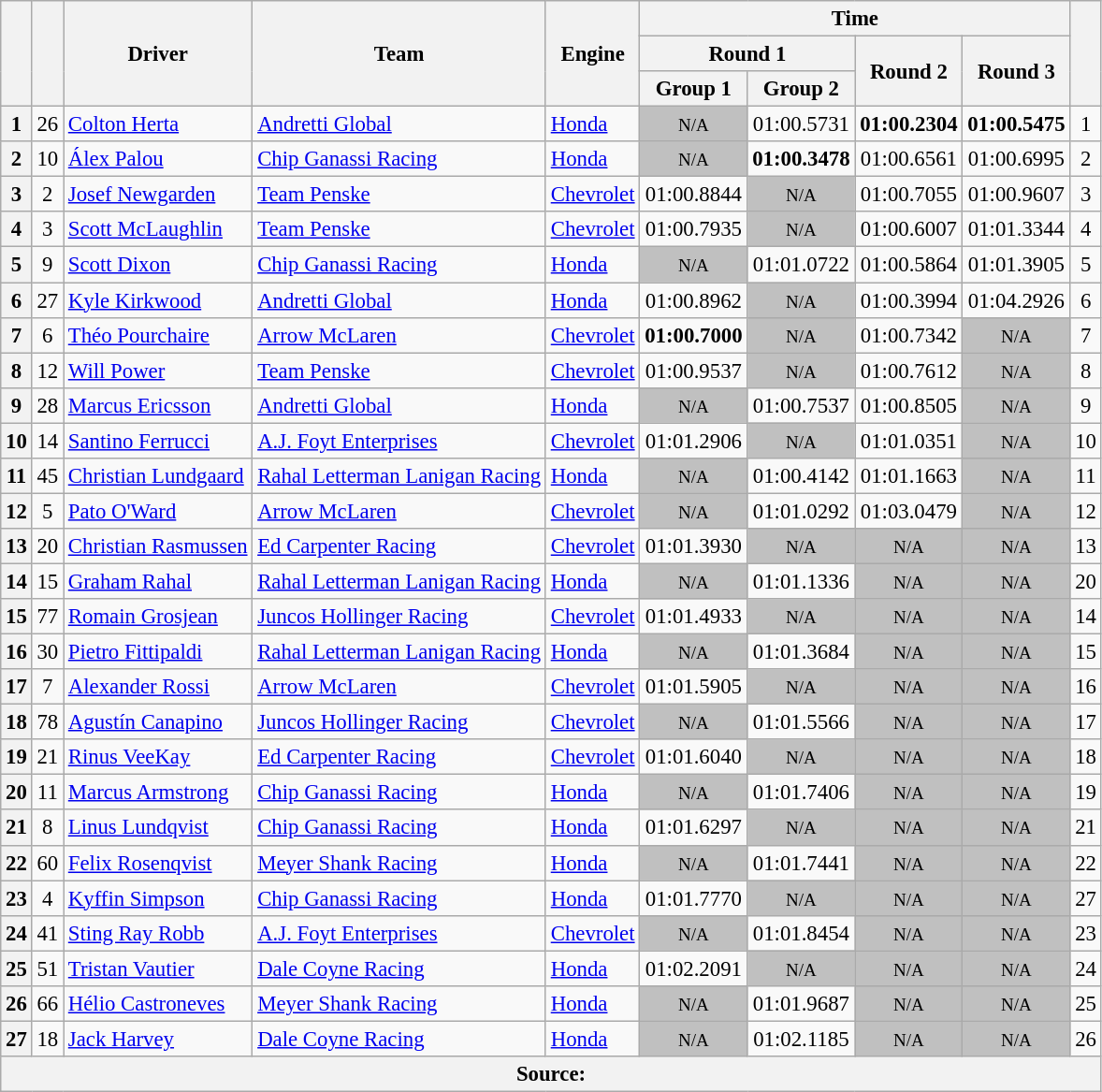<table class="wikitable sortable" style="font-size: 95%;">
<tr>
<th rowspan="3"></th>
<th rowspan="3"></th>
<th rowspan="3">Driver</th>
<th rowspan="3">Team</th>
<th rowspan="3">Engine</th>
<th colspan="4">Time</th>
<th rowspan="3"></th>
</tr>
<tr>
<th colspan="2" scope="col">Round 1</th>
<th rowspan="2" scope="col">Round 2</th>
<th rowspan="2" scope="col">Round 3</th>
</tr>
<tr>
<th scope="col">Group 1</th>
<th scope="col">Group 2</th>
</tr>
<tr>
<th>1</th>
<td align="center">26</td>
<td> <a href='#'>Colton Herta</a></td>
<td><a href='#'>Andretti Global</a></td>
<td><a href='#'>Honda</a></td>
<td align="center" data-sort-value="2" style="background: silver"><small>N/A</small></td>
<td align="center">01:00.5731</td>
<td align="center"><strong>01:00.2304</strong></td>
<td align="center"><strong>01:00.5475</strong></td>
<td align="center">1</td>
</tr>
<tr>
<th>2</th>
<td align="center">10</td>
<td> <a href='#'>Álex Palou</a></td>
<td><a href='#'>Chip Ganassi Racing</a></td>
<td><a href='#'>Honda</a></td>
<td align="center" data-sort-value="3" style="background: silver"><small>N/A</small></td>
<td align="center"><strong>01:00.3478</strong></td>
<td align="center">01:00.6561</td>
<td align="center">01:00.6995</td>
<td align="center">2</td>
</tr>
<tr>
<th>3</th>
<td align="center">2</td>
<td> <a href='#'>Josef Newgarden</a></td>
<td><a href='#'>Team Penske</a></td>
<td><a href='#'>Chevrolet</a></td>
<td align="center">01:00.8844</td>
<td align="center" data-sort-value="4" style="background: silver"><small>N/A</small></td>
<td align="center">01:00.7055</td>
<td align="center">01:00.9607</td>
<td align="center">3</td>
</tr>
<tr>
<th>4</th>
<td align="center">3</td>
<td> <a href='#'>Scott McLaughlin</a></td>
<td><a href='#'>Team Penske</a></td>
<td><a href='#'>Chevrolet</a></td>
<td align="center">01:00.7935</td>
<td align="center" data-sort-value="5" style="background: silver"><small>N/A</small></td>
<td align="center">01:00.6007</td>
<td align="center">01:01.3344</td>
<td align="center">4</td>
</tr>
<tr>
<th>5</th>
<td align="center">9</td>
<td> <a href='#'>Scott Dixon</a></td>
<td><a href='#'>Chip Ganassi Racing</a></td>
<td><a href='#'>Honda</a></td>
<td align="center" data-sort-value="6" style="background: silver"><small>N/A</small></td>
<td align="center">01:01.0722</td>
<td align="center">01:00.5864</td>
<td align="center">01:01.3905</td>
<td align="center">5</td>
</tr>
<tr>
<th>6</th>
<td align="center">27</td>
<td> <a href='#'>Kyle Kirkwood</a></td>
<td><a href='#'>Andretti Global</a></td>
<td><a href='#'>Honda</a></td>
<td align="center">01:00.8962</td>
<td align="center" data-sort-value="7" style="background: silver"><small>N/A</small></td>
<td align="center">01:00.3994</td>
<td align="center">01:04.2926</td>
<td align="center">6</td>
</tr>
<tr>
<th>7</th>
<td align="center">6</td>
<td> <a href='#'>Théo Pourchaire</a> <strong></strong></td>
<td><a href='#'>Arrow McLaren</a></td>
<td><a href='#'>Chevrolet</a></td>
<td align="center"><strong>01:00.7000</strong></td>
<td align="center"  align="center" data-sort-value="8"  style="background: silver"><small>N/A</small></td>
<td align="center">01:00.7342</td>
<td align="center" data-sort-value="8"  style="background: silver"><small>N/A</small></td>
<td align="center">7</td>
</tr>
<tr>
<th>8</th>
<td align="center">12</td>
<td> <a href='#'>Will Power</a></td>
<td><a href='#'>Team Penske</a></td>
<td><a href='#'>Chevrolet</a></td>
<td align="center">01:00.9537</td>
<td align="center" data-sort-value="9" style="background: silver"><small>N/A</small></td>
<td align="center">01:00.7612</td>
<td align="center" data-sort-value="9" style="background: silver"><small>N/A</small></td>
<td align="center">8</td>
</tr>
<tr>
<th>9</th>
<td align="center">28</td>
<td> <a href='#'>Marcus Ericsson</a></td>
<td><a href='#'>Andretti Global</a></td>
<td><a href='#'>Honda</a></td>
<td align="center" data-sort-value="10" style="background: silver"><small>N/A</small></td>
<td align="center">01:00.7537</td>
<td align="center">01:00.8505</td>
<td align="center" data-sort-value="10" style="background: silver" data-sort-value="10"><small>N/A</small></td>
<td align="center">9</td>
</tr>
<tr>
<th>10</th>
<td align="center">14</td>
<td> <a href='#'>Santino Ferrucci</a></td>
<td><a href='#'>A.J. Foyt Enterprises</a></td>
<td><a href='#'>Chevrolet</a></td>
<td align="center">01:01.2906</td>
<td align="center" data-sort-value="11" style="background: silver"><small>N/A</small></td>
<td align="center">01:01.0351</td>
<td align="center" data-sort-value="11" style="background: silver"><small>N/A</small></td>
<td align="center">10</td>
</tr>
<tr>
<th>11</th>
<td align="center">45</td>
<td> <a href='#'>Christian Lundgaard</a></td>
<td><a href='#'>Rahal Letterman Lanigan Racing</a></td>
<td><a href='#'>Honda</a></td>
<td align="center" data-sort-value="12" style="background: silver"><small>N/A</small></td>
<td align="center">01:00.4142</td>
<td align="center">01:01.1663</td>
<td align="center" data-sort-value="12" style="background: silver"><small>N/A</small></td>
<td align="center">11</td>
</tr>
<tr>
<th>12</th>
<td align="center">5</td>
<td> <a href='#'>Pato O'Ward</a></td>
<td><a href='#'>Arrow McLaren</a></td>
<td><a href='#'>Chevrolet</a></td>
<td align="center" data-sort-value="13" style="background: silver"><small>N/A</small></td>
<td align="center">01:01.0292</td>
<td align="center">01:03.0479</td>
<td align="center" data-sort-value="13" style="background: silver"><small>N/A</small></td>
<td align="center">12</td>
</tr>
<tr>
<th>13</th>
<td align="center">20</td>
<td> <a href='#'>Christian Rasmussen</a> <strong></strong></td>
<td><a href='#'>Ed Carpenter Racing</a></td>
<td><a href='#'>Chevrolet</a></td>
<td align="center">01:01.3930</td>
<td align="center" data-sort-value="14" style="background: silver"><small>N/A</small></td>
<td align="center" data-sort-value="14" style="background: silver"><small>N/A</small></td>
<td align="center" data-sort-value="14" style="background: silver"><small>N/A</small></td>
<td align="center">13</td>
</tr>
<tr>
<th>14</th>
<td align="center">15</td>
<td> <a href='#'>Graham Rahal</a></td>
<td><a href='#'>Rahal Letterman Lanigan Racing</a></td>
<td><a href='#'>Honda</a></td>
<td align="center" data-sort-value="15" style="background: silver"><small>N/A</small></td>
<td align="center">01:01.1336</td>
<td align="center" data-sort-value="15" style="background: silver"><small>N/A</small></td>
<td align="center" data-sort-value="15" style="background: silver"><small>N/A</small></td>
<td align="center">20</td>
</tr>
<tr>
<th>15</th>
<td align="center">77</td>
<td> <a href='#'>Romain Grosjean</a></td>
<td><a href='#'>Juncos Hollinger Racing</a></td>
<td><a href='#'>Chevrolet</a></td>
<td align="center">01:01.4933</td>
<td align="center" data-sort-value="16" style="background: silver"><small>N/A</small></td>
<td align="center" data-sort-value="16" style="background: silver"><small>N/A</small></td>
<td align="center" data-sort-value="16" style="background: silver"><small>N/A</small></td>
<td align="center">14</td>
</tr>
<tr>
<th>16</th>
<td align="center">30</td>
<td> <a href='#'>Pietro Fittipaldi</a></td>
<td><a href='#'>Rahal Letterman Lanigan Racing</a></td>
<td><a href='#'>Honda</a></td>
<td align="center" data-sort-value="17" style="background: silver"><small>N/A</small></td>
<td align="center">01:01.3684</td>
<td align="center" data-sort-value="17" style="background: silver"><small>N/A</small></td>
<td align="center" data-sort-value="17" style="background: silver"><small>N/A</small></td>
<td align="center">15</td>
</tr>
<tr>
<th>17</th>
<td align="center">7</td>
<td> <a href='#'>Alexander Rossi</a></td>
<td><a href='#'>Arrow McLaren</a></td>
<td><a href='#'>Chevrolet</a></td>
<td align="center">01:01.5905</td>
<td align="center" data-sort-value="18" style="background: silver"><small>N/A</small></td>
<td align="center" data-sort-value="18" style="background: silver"><small>N/A</small></td>
<td align="center" data-sort-value="18" style="background: silver"><small>N/A</small></td>
<td align="center">16</td>
</tr>
<tr>
<th>18</th>
<td align="center">78</td>
<td> <a href='#'>Agustín Canapino</a></td>
<td><a href='#'>Juncos Hollinger Racing</a></td>
<td><a href='#'>Chevrolet</a></td>
<td align="center" data-sort-value="19" style="background: silver"><small>N/A</small></td>
<td align="center">01:01.5566</td>
<td align="center" data-sort-value="19" style="background: silver"><small>N/A</small></td>
<td align="center" data-sort-value="19" style="background: silver"><small>N/A</small></td>
<td align="center">17</td>
</tr>
<tr>
<th>19</th>
<td align="center">21</td>
<td> <a href='#'>Rinus VeeKay</a></td>
<td><a href='#'>Ed Carpenter Racing</a></td>
<td><a href='#'>Chevrolet</a></td>
<td align="center">01:01.6040</td>
<td align="center" data-sort-value="20" style="background: silver"><small>N/A</small></td>
<td align="center" data-sort-value="20" style="background: silver"><small>N/A</small></td>
<td align="center" data-sort-value="20" style="background: silver"><small>N/A</small></td>
<td align="center">18</td>
</tr>
<tr>
<th>20</th>
<td align="center">11</td>
<td> <a href='#'>Marcus Armstrong</a></td>
<td><a href='#'>Chip Ganassi Racing</a></td>
<td><a href='#'>Honda</a></td>
<td align="center" data-sort-value="21" style="background: silver"><small>N/A</small></td>
<td align="center">01:01.7406</td>
<td align="center" data-sort-value="21" style="background: silver"><small>N/A</small></td>
<td align="center" data-sort-value="21" style="background: silver"><small>N/A</small></td>
<td align="center">19</td>
</tr>
<tr>
<th>21</th>
<td align="center">8</td>
<td> <a href='#'>Linus Lundqvist</a> <strong></strong></td>
<td><a href='#'>Chip Ganassi Racing</a></td>
<td><a href='#'>Honda</a></td>
<td align="center">01:01.6297</td>
<td align="center" data-sort-value="22" style="background: silver"><small>N/A</small></td>
<td align="center" data-sort-value="22" style="background: silver"><small>N/A</small></td>
<td align="center" data-sort-value="22" style="background: silver"><small>N/A</small></td>
<td align="center">21</td>
</tr>
<tr>
<th>22</th>
<td align="center">60</td>
<td> <a href='#'>Felix Rosenqvist</a></td>
<td><a href='#'>Meyer Shank Racing</a></td>
<td><a href='#'>Honda</a></td>
<td align="center" data-sort-value="23" style="background: silver"><small>N/A</small></td>
<td align="center">01:01.7441</td>
<td align="center" data-sort-value="23" style="background: silver"><small>N/A</small></td>
<td align="center" data-sort-value="23" style="background: silver"><small>N/A</small></td>
<td align="center">22</td>
</tr>
<tr>
<th>23</th>
<td align="center">4</td>
<td> <a href='#'>Kyffin Simpson</a> <strong></strong></td>
<td><a href='#'>Chip Ganassi Racing</a></td>
<td><a href='#'>Honda</a></td>
<td align="center">01:01.7770</td>
<td align="center" data-sort-value="24" style="background: silver"><small>N/A</small></td>
<td align="center" data-sort-value="24" style="background: silver"><small>N/A</small></td>
<td align="center" data-sort-value="24" style="background: silver"><small>N/A</small></td>
<td align="center">27</td>
</tr>
<tr>
<th>24</th>
<td align="center">41</td>
<td> <a href='#'>Sting Ray Robb</a></td>
<td><a href='#'>A.J. Foyt Enterprises</a></td>
<td><a href='#'>Chevrolet</a></td>
<td align="center" data-sort-value="25" style="background: silver"><small>N/A</small></td>
<td align="center">01:01.8454</td>
<td align="center" data-sort-value="25" style="background: silver"><small>N/A</small></td>
<td align="center" data-sort-value="25" style="background: silver"><small>N/A</small></td>
<td align="center">23</td>
</tr>
<tr>
<th>25</th>
<td align="center">51</td>
<td> <a href='#'>Tristan Vautier</a></td>
<td><a href='#'>Dale Coyne Racing</a></td>
<td><a href='#'>Honda</a></td>
<td align="center">01:02.2091</td>
<td align="center" data-sort-value="26" style="background: silver"><small>N/A</small></td>
<td align="center" data-sort-value="26" style="background: silver"><small>N/A</small></td>
<td align="center" data-sort-value="26" style="background: silver"><small>N/A</small></td>
<td align="center">24</td>
</tr>
<tr>
<th>26</th>
<td align="center">66</td>
<td> <a href='#'>Hélio Castroneves</a></td>
<td><a href='#'>Meyer Shank Racing</a></td>
<td><a href='#'>Honda</a></td>
<td align="center" data-sort-value="27" style="background: silver"><small>N/A</small></td>
<td align="center">01:01.9687</td>
<td align="center" data-sort-value="27" style="background: silver"><small>N/A</small></td>
<td align="center" data-sort-value="27" style="background: silver"><small>N/A</small></td>
<td align="center">25</td>
</tr>
<tr>
<th>27</th>
<td align="center">18</td>
<td> <a href='#'>Jack Harvey</a></td>
<td><a href='#'>Dale Coyne Racing</a></td>
<td><a href='#'>Honda</a></td>
<td align="center" data-sort-value="28" style="background: silver"><small>N/A</small></td>
<td align="center">01:02.1185</td>
<td align="center" data-sort-value="28" style="background: silver"><small>N/A</small></td>
<td align="center" data-sort-value="28" style="background: silver"><small>N/A</small></td>
<td align="center">26</td>
</tr>
<tr class="sortbottom">
<th colspan="10">Source:</th>
</tr>
</table>
